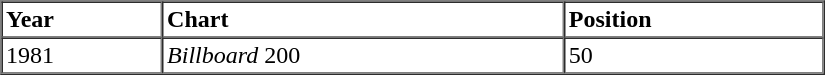<table border=1 cellspacing=0 cellpadding=2 width="550px">
<tr>
<th align="left">Year</th>
<th align="left">Chart</th>
<th align="left">Position</th>
</tr>
<tr>
<td align="left">1981</td>
<td align="left"><em>Billboard</em> 200</td>
<td align="left">50</td>
</tr>
<tr>
</tr>
</table>
